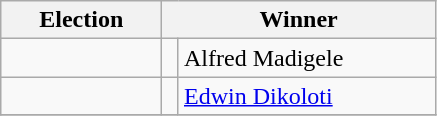<table class=wikitable>
<tr>
<th width=100>Election</th>
<th width=175 colspan=2>Winner</th>
</tr>
<tr>
<td></td>
<td bgcolor=></td>
<td>Alfred Madigele</td>
</tr>
<tr>
<td></td>
<td bgcolor=></td>
<td><a href='#'>Edwin Dikoloti</a></td>
</tr>
<tr>
</tr>
</table>
